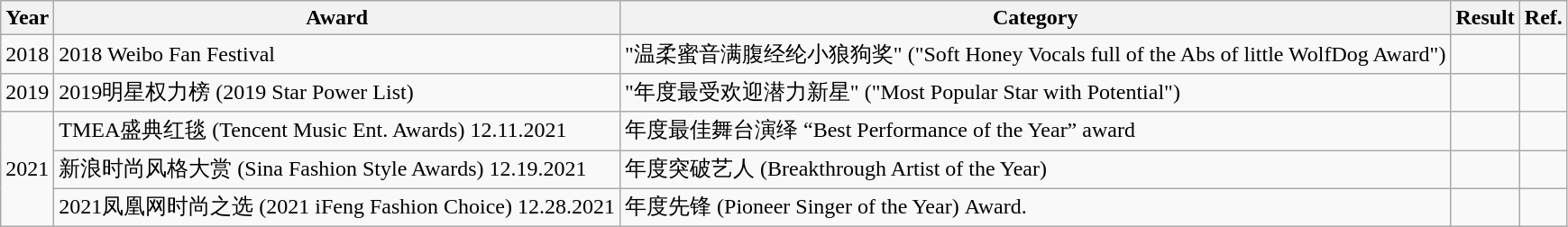<table class="wikitable">
<tr>
<th>Year</th>
<th>Award</th>
<th>Category</th>
<th>Result</th>
<th>Ref.</th>
</tr>
<tr>
<td rowspan="1">2018</td>
<td>2018 Weibo Fan Festival</td>
<td>"温柔蜜音满腹经纶小狼狗奖" ("Soft Honey Vocals full of the Abs of little WolfDog Award")</td>
<td></td>
<td></td>
</tr>
<tr>
<td rowspan="1">2019</td>
<td>2019明星权力榜 (2019 Star Power List)</td>
<td>"年度最受欢迎潜力新星" ("Most Popular Star with Potential")</td>
<td></td>
<td></td>
</tr>
<tr>
<td rowspan="3">2021</td>
<td>TMEA盛典红毯 (Tencent Music Ent. Awards) 12.11.2021</td>
<td>年度最佳舞台演绎 “Best Performance of the Year” award</td>
<td></td>
<td></td>
</tr>
<tr>
<td>新浪时尚风格大赏 (Sina Fashion Style Awards) 12.19.2021</td>
<td>年度突破艺人 (Breakthrough Artist of the Year)</td>
<td></td>
<td></td>
</tr>
<tr>
<td>2021凤凰网时尚之选 (2021 iFeng Fashion Choice) 12.28.2021</td>
<td>年度先锋 (Pioneer Singer of the Year) Award.</td>
<td></td>
<td></td>
</tr>
</table>
